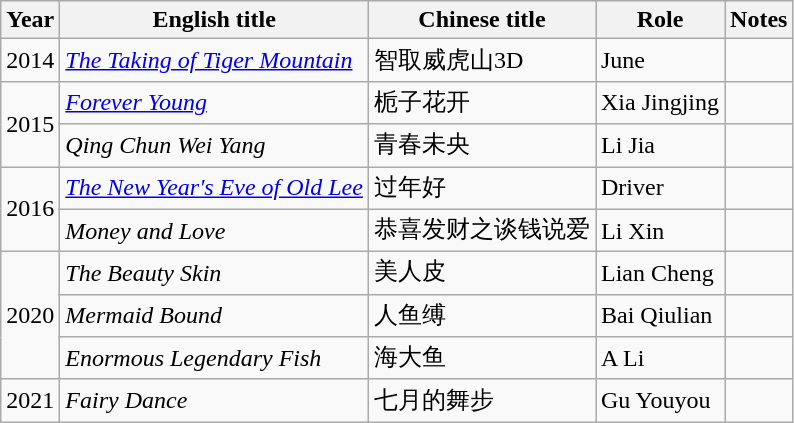<table class="wikitable">
<tr>
<th>Year</th>
<th>English title</th>
<th>Chinese title</th>
<th>Role</th>
<th>Notes</th>
</tr>
<tr>
<td>2014</td>
<td><em><a href='#'>The Taking of Tiger Mountain</a></em></td>
<td>智取威虎山3D</td>
<td>June</td>
<td></td>
</tr>
<tr>
<td rowspan=2>2015</td>
<td><em><a href='#'>Forever Young</a></em></td>
<td>栀子花开</td>
<td>Xia Jingjing</td>
<td></td>
</tr>
<tr>
<td><em>Qing Chun Wei Yang</em></td>
<td>青春未央</td>
<td>Li Jia</td>
<td></td>
</tr>
<tr>
<td rowspan=2>2016</td>
<td><em><a href='#'>The New Year's Eve of Old Lee</a></em></td>
<td>过年好</td>
<td>Driver</td>
<td></td>
</tr>
<tr>
<td><em>Money and Love</em></td>
<td>恭喜发财之谈钱说爱</td>
<td>Li Xin</td>
<td></td>
</tr>
<tr>
<td rowspan="3">2020</td>
<td><em>The Beauty Skin</em></td>
<td>美人皮</td>
<td>Lian Cheng</td>
<td></td>
</tr>
<tr>
<td><em>Mermaid Bound</em></td>
<td>人鱼缚</td>
<td>Bai Qiulian</td>
<td></td>
</tr>
<tr>
<td><em>Enormous Legendary Fish</em></td>
<td>海大鱼</td>
<td>A Li</td>
<td></td>
</tr>
<tr>
<td>2021</td>
<td><em>Fairy Dance</em></td>
<td>七月的舞步</td>
<td>Gu Youyou</td>
<td></td>
</tr>
</table>
